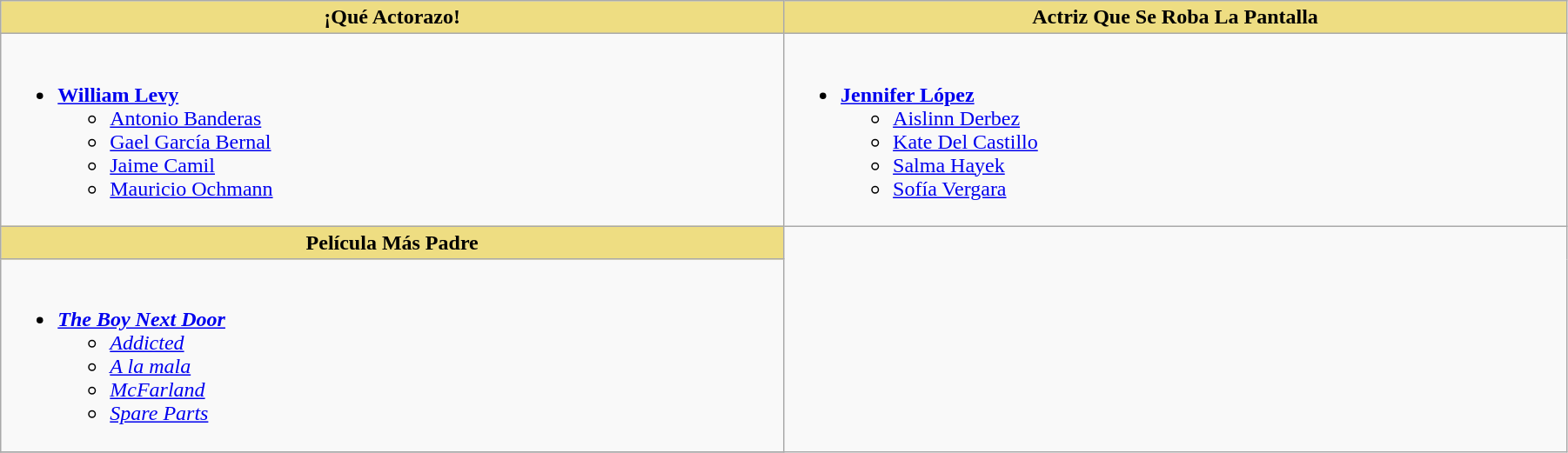<table class=wikitable width="95%">
<tr>
<th style="background:#EEDD82;" ! width="50%">¡Qué Actorazo!</th>
<th style="background:#EEDD82;" ! width="50%">Actriz Que Se Roba La Pantalla</th>
</tr>
<tr>
<td valign="top"><br><ul><li><strong><a href='#'>William Levy</a></strong><ul><li><a href='#'>Antonio Banderas</a></li><li><a href='#'>Gael García Bernal</a></li><li><a href='#'>Jaime Camil</a></li><li><a href='#'>Mauricio Ochmann</a></li></ul></li></ul></td>
<td valign="top"><br><ul><li><strong><a href='#'>Jennifer López</a></strong><ul><li><a href='#'>Aislinn Derbez</a></li><li><a href='#'>Kate Del Castillo</a></li><li><a href='#'>Salma Hayek</a></li><li><a href='#'>Sofía Vergara</a></li></ul></li></ul></td>
</tr>
<tr>
<th style="background:#EEDD82;" ! width="50%">Película Más Padre</th>
</tr>
<tr>
<td valign="top"><br><ul><li><strong><em><a href='#'>The Boy Next Door</a></em></strong><ul><li><em><a href='#'>Addicted</a></em></li><li><em><a href='#'>A la mala</a></em></li><li><em><a href='#'>McFarland</a></em></li><li><em><a href='#'>Spare Parts</a></em></li></ul></li></ul></td>
</tr>
<tr>
</tr>
</table>
